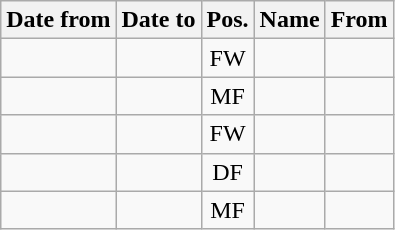<table class="wikitable" style="text-align:center">
<tr>
<th>Date from</th>
<th>Date to</th>
<th>Pos.</th>
<th>Name</th>
<th>From</th>
</tr>
<tr>
<td align="right"></td>
<td align="right"></td>
<td>FW</td>
<td align="left"></td>
<td align="left"></td>
</tr>
<tr>
<td align="right"></td>
<td align="right"></td>
<td>MF</td>
<td align="left"></td>
<td align="left"></td>
</tr>
<tr>
<td align="right"></td>
<td align="right"></td>
<td>FW</td>
<td align="left"></td>
<td align="left"></td>
</tr>
<tr>
<td align="right"></td>
<td align="right"></td>
<td>DF</td>
<td align="left"></td>
<td align="left"></td>
</tr>
<tr>
<td align="right"></td>
<td align="right"></td>
<td>MF</td>
<td align="left"></td>
<td align="left"></td>
</tr>
</table>
